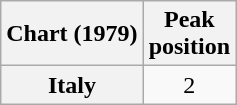<table class="wikitable plainrowheaders" style="text-align:center;">
<tr>
<th scope="col">Chart (1979)</th>
<th scope="col">Peak<br>position</th>
</tr>
<tr>
<th scope="row">Italy</th>
<td>2</td>
</tr>
</table>
